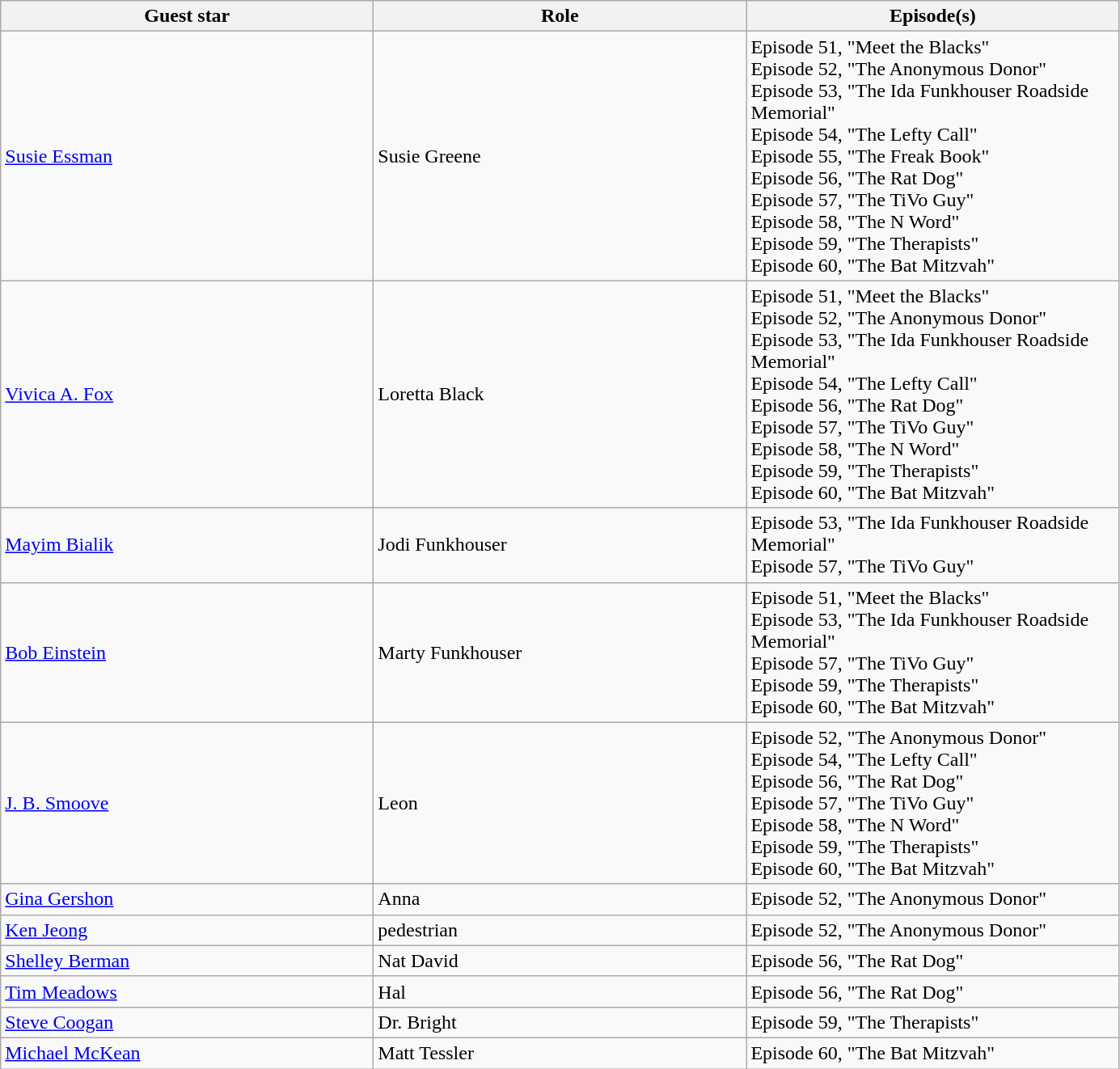<table class="wikitable">
<tr>
<th scope="col" style="width:300px;">Guest star</th>
<th scope="col" style="width:300px;">Role</th>
<th scope="col" style="width:300px;">Episode(s)</th>
</tr>
<tr>
<td><a href='#'>Susie Essman</a></td>
<td>Susie Greene</td>
<td>Episode 51, "Meet the Blacks"<br>Episode 52, "The Anonymous Donor"<br>Episode 53, "The Ida Funkhouser Roadside Memorial"<br>Episode 54, "The Lefty Call"<br>Episode 55, "The Freak Book"<br>Episode 56, "The Rat Dog"<br>Episode 57, "The TiVo Guy"<br>Episode 58, "The N Word"<br>Episode 59, "The Therapists"<br>Episode 60, "The Bat Mitzvah"</td>
</tr>
<tr>
<td><a href='#'>Vivica A. Fox</a></td>
<td>Loretta Black</td>
<td>Episode 51, "Meet the Blacks"<br>Episode 52, "The Anonymous Donor"<br>Episode 53, "The Ida Funkhouser Roadside Memorial"<br>Episode 54, "The Lefty Call"<br>Episode 56, "The Rat Dog"<br>Episode 57, "The TiVo Guy"<br>Episode 58, "The N Word"<br>Episode 59, "The Therapists"<br>Episode 60, "The Bat Mitzvah"</td>
</tr>
<tr>
<td><a href='#'>Mayim Bialik</a></td>
<td>Jodi Funkhouser</td>
<td>Episode 53, "The Ida Funkhouser Roadside Memorial"<br>Episode 57, "The TiVo Guy"</td>
</tr>
<tr>
<td><a href='#'>Bob Einstein</a></td>
<td>Marty Funkhouser</td>
<td>Episode 51, "Meet the Blacks"<br>Episode 53, "The Ida Funkhouser Roadside Memorial"<br>Episode 57, "The TiVo Guy"<br>Episode 59, "The Therapists"<br>Episode 60, "The Bat Mitzvah"</td>
</tr>
<tr>
<td><a href='#'>J. B. Smoove</a></td>
<td>Leon</td>
<td>Episode 52, "The Anonymous Donor"<br>Episode 54, "The Lefty Call"<br>Episode 56, "The Rat Dog"<br>Episode 57, "The TiVo Guy"<br>Episode 58, "The N Word"<br>Episode 59, "The Therapists"<br>Episode 60, "The Bat Mitzvah"</td>
</tr>
<tr>
<td><a href='#'>Gina Gershon</a></td>
<td>Anna</td>
<td>Episode 52, "The Anonymous Donor"</td>
</tr>
<tr>
<td><a href='#'>Ken Jeong</a></td>
<td>pedestrian</td>
<td>Episode 52, "The Anonymous Donor"</td>
</tr>
<tr>
<td><a href='#'>Shelley Berman</a></td>
<td>Nat David</td>
<td>Episode 56, "The Rat Dog"</td>
</tr>
<tr>
<td><a href='#'>Tim Meadows</a></td>
<td>Hal</td>
<td>Episode 56, "The Rat Dog"</td>
</tr>
<tr>
<td><a href='#'>Steve Coogan</a></td>
<td>Dr. Bright</td>
<td>Episode 59, "The Therapists"</td>
</tr>
<tr>
<td><a href='#'>Michael McKean</a></td>
<td>Matt Tessler</td>
<td>Episode 60, "The Bat Mitzvah"</td>
</tr>
</table>
